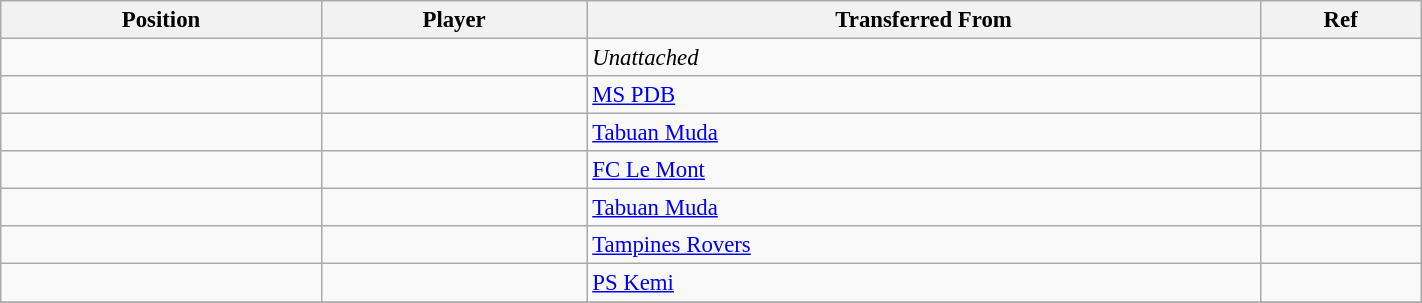<table class="wikitable sortable" style="width:75%; text-align:center; font-size:95%; text-align:left;">
<tr>
<th><strong>Position</strong></th>
<th><strong>Player</strong></th>
<th><strong>Transferred From</strong></th>
<th><strong>Ref</strong></th>
</tr>
<tr>
<td></td>
<td></td>
<td><em>Unattached</em></td>
<td style="text-align:center"></td>
</tr>
<tr>
<td></td>
<td></td>
<td> <a href='#'>MS PDB</a></td>
<td style="text-align:center"></td>
</tr>
<tr>
<td></td>
<td></td>
<td> <a href='#'>Tabuan Muda</a></td>
<td style="text-align:center"></td>
</tr>
<tr>
<td></td>
<td></td>
<td> <a href='#'>FC Le Mont</a></td>
<td style="text-align:center"></td>
</tr>
<tr>
<td></td>
<td></td>
<td> <a href='#'>Tabuan Muda</a></td>
<td style="text-align:center"></td>
</tr>
<tr>
<td></td>
<td></td>
<td> <a href='#'>Tampines Rovers</a></td>
<td style="text-align:center"></td>
</tr>
<tr>
<td></td>
<td></td>
<td> <a href='#'>PS Kemi</a></td>
<td style="text-align:center"></td>
</tr>
<tr>
</tr>
</table>
